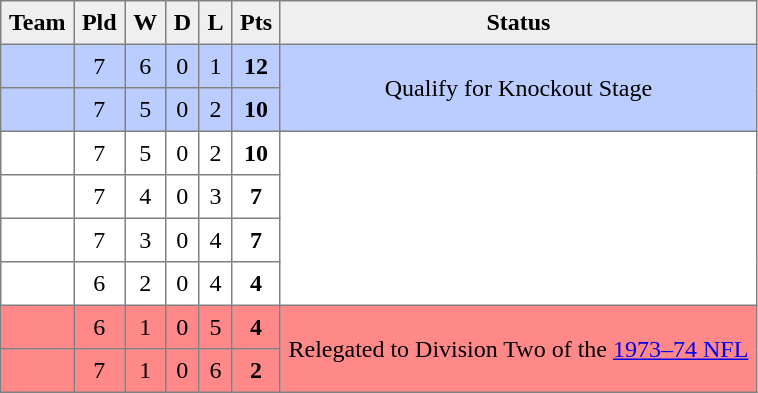<table style=border-collapse:collapse border=1 cellspacing=0 cellpadding=5>
<tr align=center bgcolor=#efefef>
<th>Team</th>
<th>Pld</th>
<th>W</th>
<th>D</th>
<th>L</th>
<th>Pts</th>
<th>Status</th>
</tr>
<tr align=center style="background:#bbccff;">
<td style="text-align:left;"> </td>
<td>7</td>
<td>6</td>
<td>0</td>
<td>1</td>
<td><strong>12</strong></td>
<td rowspan=2>Qualify for Knockout Stage</td>
</tr>
<tr align=center style="background:#bbccff;">
<td style="text-align:left;"> </td>
<td>7</td>
<td>5</td>
<td>0</td>
<td>2</td>
<td><strong>10</strong></td>
</tr>
<tr align=center style="background:#FFFFFF;">
<td style="text-align:left;"> </td>
<td>7</td>
<td>5</td>
<td>0</td>
<td>2</td>
<td><strong>10</strong></td>
<td rowspan=4></td>
</tr>
<tr align=center style="background:#FFFFFF;">
<td style="text-align:left;"> </td>
<td>7</td>
<td>4</td>
<td>0</td>
<td>3</td>
<td><strong>7</strong></td>
</tr>
<tr align=center style="background:#FFFFFF;">
<td style="text-align:left;"> </td>
<td>7</td>
<td>3</td>
<td>0</td>
<td>4</td>
<td><strong>7</strong></td>
</tr>
<tr align=center style="background:#FFFFFF;">
<td style="text-align:left;"> </td>
<td>6</td>
<td>2</td>
<td>0</td>
<td>4</td>
<td><strong>4</strong></td>
</tr>
<tr align=center style="background:#FF8888;">
<td style="text-align:left;"> </td>
<td>6</td>
<td>1</td>
<td>0</td>
<td>5</td>
<td><strong>4</strong></td>
<td rowspan=2>Relegated to Division Two of the <a href='#'>1973–74 NFL</a></td>
</tr>
<tr align=center style="background:#FF8888;">
<td style="text-align:left;"> </td>
<td>7</td>
<td>1</td>
<td>0</td>
<td>6</td>
<td><strong>2</strong></td>
</tr>
</table>
